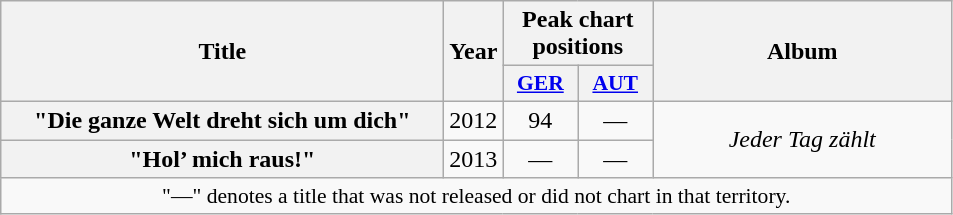<table class="wikitable plainrowheaders" style="text-align:center;">
<tr>
<th scope="col" rowspan="2" style="width:18em;">Title</th>
<th scope="col" rowspan="2">Year</th>
<th scope="col" colspan="2">Peak chart positions</th>
<th scope="col" rowspan="2" style="width:12em;">Album</th>
</tr>
<tr>
<th scope="col" style="width:3em;font-size:90%;"><a href='#'>GER</a><br></th>
<th scope="col" style="width:3em;font-size:90%;"><a href='#'>AUT</a><br></th>
</tr>
<tr>
<th scope="row">"Die ganze Welt dreht sich um dich"</th>
<td>2012</td>
<td>94</td>
<td>—</td>
<td rowspan="2"><em>Jeder Tag zählt</em></td>
</tr>
<tr>
<th scope="row">"Hol’ mich raus!"</th>
<td>2013</td>
<td>—</td>
<td>—</td>
</tr>
<tr>
<td colspan="14" style="font-size:90%">"—" denotes a title that was not released or did not chart in that territory.</td>
</tr>
</table>
